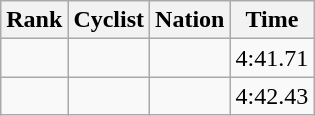<table class="wikitable sortable" style=text-align:center>
<tr>
<th>Rank</th>
<th>Cyclist</th>
<th>Nation</th>
<th>Time</th>
</tr>
<tr>
<td></td>
<td align=left></td>
<td align=left></td>
<td>4:41.71</td>
</tr>
<tr>
<td></td>
<td align=left></td>
<td align=left></td>
<td>4:42.43</td>
</tr>
</table>
